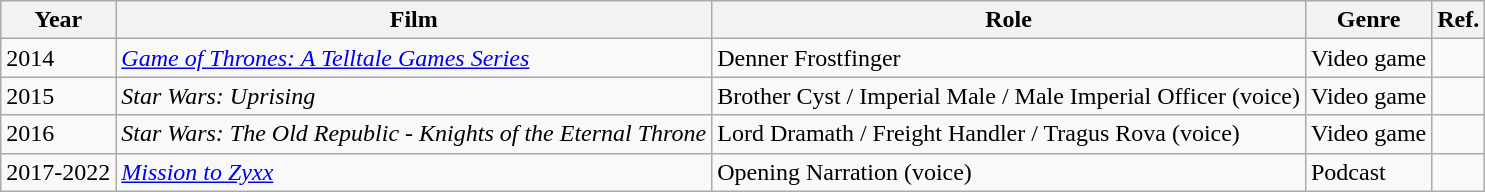<table class="wikitable">
<tr>
<th>Year</th>
<th>Film</th>
<th>Role</th>
<th>Genre</th>
<th>Ref.</th>
</tr>
<tr>
<td>2014</td>
<td><em><a href='#'>Game of Thrones: A Telltale Games Series</a></em></td>
<td>Denner Frostfinger</td>
<td>Video game</td>
<td></td>
</tr>
<tr>
<td>2015</td>
<td><em>Star Wars: Uprising</em></td>
<td>Brother Cyst / Imperial Male / Male Imperial Officer (voice)</td>
<td>Video game</td>
<td></td>
</tr>
<tr>
<td>2016</td>
<td><em>Star Wars: The Old Republic - Knights of the Eternal Throne</em></td>
<td>Lord Dramath / Freight Handler / Tragus Rova (voice)</td>
<td>Video game</td>
<td></td>
</tr>
<tr>
<td>2017-2022</td>
<td><em><a href='#'>Mission to Zyxx</a></em></td>
<td>Opening Narration (voice)</td>
<td>Podcast</td>
<td></td>
</tr>
</table>
